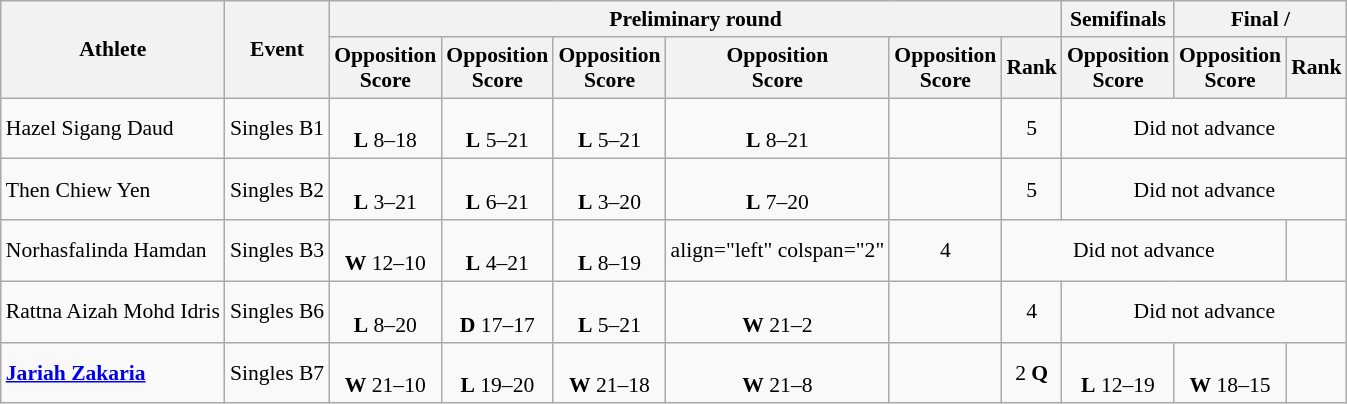<table class=wikitable style="font-size:90%">
<tr>
<th rowspan="2">Athlete</th>
<th rowspan="2">Event</th>
<th colspan="6">Preliminary round</th>
<th>Semifinals</th>
<th colspan=2>Final / </th>
</tr>
<tr>
<th>Opposition<br>Score</th>
<th>Opposition<br>Score</th>
<th>Opposition<br>Score</th>
<th>Opposition<br>Score</th>
<th>Opposition<br>Score</th>
<th>Rank</th>
<th>Opposition<br>Score</th>
<th>Opposition<br>Score</th>
<th>Rank</th>
</tr>
<tr align=center>
<td align=left>Hazel Sigang Daud</td>
<td align=left>Singles B1</td>
<td><br><strong>L</strong> 8–18</td>
<td><br><strong>L</strong> 5–21</td>
<td><br><strong>L</strong> 5–21</td>
<td><br><strong>L</strong> 8–21</td>
<td></td>
<td>5</td>
<td colspan="3">Did not advance</td>
</tr>
<tr align=center>
<td align=left>Then Chiew Yen</td>
<td align=left>Singles B2</td>
<td><br><strong>L</strong> 3–21</td>
<td><br><strong>L</strong> 6–21</td>
<td><br><strong>L</strong> 3–20</td>
<td><br><strong>L</strong> 7–20</td>
<td></td>
<td>5</td>
<td colspan="3">Did not advance</td>
</tr>
<tr align=center>
<td align=left>Norhasfalinda Hamdan</td>
<td align=left>Singles B3</td>
<td><br><strong>W</strong> 12–10</td>
<td><br><strong>L</strong> 4–21</td>
<td><br><strong>L</strong> 8–19</td>
<td>align="left" colspan="2" </td>
<td>4</td>
<td colspan="3">Did not advance</td>
</tr>
<tr align=center>
<td align=left>Rattna Aizah Mohd Idris</td>
<td align=left>Singles B6</td>
<td><br><strong>L</strong> 8–20</td>
<td><br><strong>D</strong> 17–17</td>
<td><br><strong>L</strong> 5–21</td>
<td><br><strong>W</strong> 21–2</td>
<td></td>
<td>4</td>
<td colspan="3">Did not advance</td>
</tr>
<tr align=center>
<td align=left><strong><a href='#'>Jariah Zakaria</a></strong></td>
<td align=left>Singles B7</td>
<td><br><strong>W</strong> 21–10</td>
<td><br><strong>L</strong> 19–20</td>
<td><br><strong>W</strong> 21–18</td>
<td><br><strong>W</strong> 21–8</td>
<td></td>
<td>2 <strong>Q</strong></td>
<td><br><strong>L</strong> 12–19</td>
<td><br><strong>W</strong> 18–15</td>
<td></td>
</tr>
</table>
